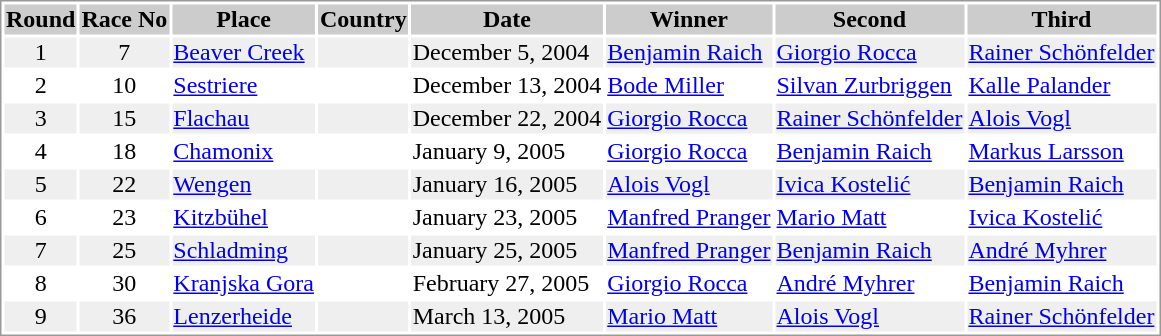<table border="0" style="border: 1px solid #999; background-color:#FFFFFF; text-align:center">
<tr align="center" bgcolor="#CCCCCC">
<th>Round</th>
<th>Race No</th>
<th>Place</th>
<th>Country</th>
<th>Date</th>
<th>Winner</th>
<th>Second</th>
<th>Third</th>
</tr>
<tr bgcolor="#EFEFEF">
<td>1</td>
<td>7</td>
<td align="left"><a href='#'>Beaver Creek</a></td>
<td align="left"></td>
<td align="left">December 5, 2004</td>
<td align="left"> <a href='#'>Benjamin Raich</a></td>
<td align="left"> <a href='#'>Giorgio Rocca</a></td>
<td align="left"> <a href='#'>Rainer Schönfelder</a></td>
</tr>
<tr>
<td>2</td>
<td>10</td>
<td align="left"><a href='#'>Sestriere</a></td>
<td align="left"></td>
<td align="left">December 13, 2004</td>
<td align="left"> <a href='#'>Bode Miller</a></td>
<td align="left"> <a href='#'>Silvan Zurbriggen</a></td>
<td align="left"> <a href='#'>Kalle Palander</a></td>
</tr>
<tr bgcolor="#EFEFEF">
<td>3</td>
<td>15</td>
<td align="left"><a href='#'>Flachau</a></td>
<td align="left"></td>
<td align="left">December 22, 2004</td>
<td align="left"> <a href='#'>Giorgio Rocca</a></td>
<td align="left"> <a href='#'>Rainer Schönfelder</a></td>
<td align="left"> <a href='#'>Alois Vogl</a></td>
</tr>
<tr>
<td>4</td>
<td>18</td>
<td align="left"><a href='#'>Chamonix</a></td>
<td align="left"></td>
<td align="left">January 9, 2005</td>
<td align="left"> <a href='#'>Giorgio Rocca</a></td>
<td align="left"> <a href='#'>Benjamin Raich</a></td>
<td align="left"> <a href='#'>Markus Larsson</a></td>
</tr>
<tr bgcolor="#EFEFEF">
<td>5</td>
<td>22</td>
<td align="left"><a href='#'>Wengen</a></td>
<td align="left"></td>
<td align="left">January 16, 2005</td>
<td align="left"> <a href='#'>Alois Vogl</a></td>
<td align="left"> <a href='#'>Ivica Kostelić</a></td>
<td align="left"> <a href='#'>Benjamin Raich</a></td>
</tr>
<tr>
<td>6</td>
<td>23</td>
<td align="left"><a href='#'>Kitzbühel</a></td>
<td align="left"></td>
<td align="left">January 23, 2005</td>
<td align="left"> <a href='#'>Manfred Pranger</a></td>
<td align="left"> <a href='#'>Mario Matt</a></td>
<td align="left"> <a href='#'>Ivica Kostelić</a></td>
</tr>
<tr bgcolor="#EFEFEF">
<td>7</td>
<td>25</td>
<td align="left"><a href='#'>Schladming</a></td>
<td align="left"></td>
<td align="left">January 25, 2005</td>
<td align="left"> <a href='#'>Manfred Pranger</a></td>
<td align="left"> <a href='#'>Benjamin Raich</a></td>
<td align="left"> <a href='#'>André Myhrer</a></td>
</tr>
<tr>
<td>8</td>
<td>30</td>
<td align="left"><a href='#'>Kranjska Gora</a></td>
<td align="left"></td>
<td align="left">February 27, 2005</td>
<td align="left"> <a href='#'>Giorgio Rocca</a></td>
<td align="left"> <a href='#'>André Myhrer</a></td>
<td align="left"> <a href='#'>Benjamin Raich</a></td>
</tr>
<tr bgcolor="#EFEFEF">
<td>9</td>
<td>36</td>
<td align="left"><a href='#'>Lenzerheide</a></td>
<td align="left"></td>
<td align="left">March 13, 2005</td>
<td align="left"> <a href='#'>Mario Matt</a></td>
<td align="left"> <a href='#'>Alois Vogl</a></td>
<td align="left"> <a href='#'>Rainer Schönfelder</a></td>
</tr>
</table>
